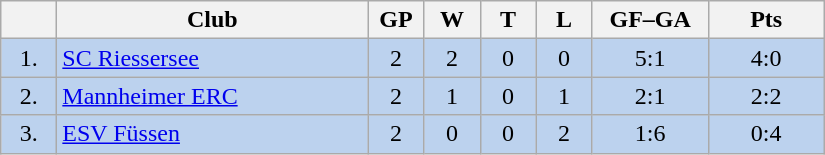<table class="wikitable">
<tr>
<th width="30"></th>
<th width="200">Club</th>
<th width="30">GP</th>
<th width="30">W</th>
<th width="30">T</th>
<th width="30">L</th>
<th width="70">GF–GA</th>
<th width="70">Pts</th>
</tr>
<tr bgcolor="#BCD2EE" align="center">
<td>1.</td>
<td align="left"><a href='#'>SC Riessersee</a></td>
<td>2</td>
<td>2</td>
<td>0</td>
<td>0</td>
<td>5:1</td>
<td>4:0</td>
</tr>
<tr bgcolor=#BCD2EE align="center">
<td>2.</td>
<td align="left"><a href='#'>Mannheimer ERC</a></td>
<td>2</td>
<td>1</td>
<td>0</td>
<td>1</td>
<td>2:1</td>
<td>2:2</td>
</tr>
<tr bgcolor=#BCD2EE align="center">
<td>3.</td>
<td align="left"><a href='#'>ESV Füssen</a></td>
<td>2</td>
<td>0</td>
<td>0</td>
<td>2</td>
<td>1:6</td>
<td>0:4</td>
</tr>
</table>
